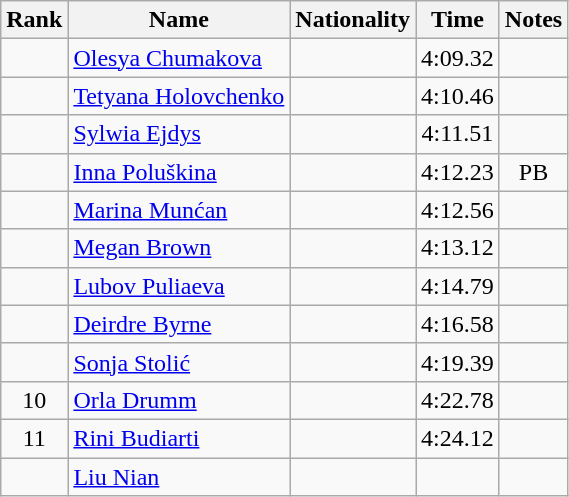<table class="wikitable sortable" style="text-align:center">
<tr>
<th>Rank</th>
<th>Name</th>
<th>Nationality</th>
<th>Time</th>
<th>Notes</th>
</tr>
<tr>
<td></td>
<td align=left><a href='#'>Olesya Chumakova</a></td>
<td align=left></td>
<td>4:09.32</td>
<td></td>
</tr>
<tr>
<td></td>
<td align=left><a href='#'>Tetyana Holovchenko</a></td>
<td align=left></td>
<td>4:10.46</td>
<td></td>
</tr>
<tr>
<td></td>
<td align=left><a href='#'>Sylwia Ejdys</a></td>
<td align=left></td>
<td>4:11.51</td>
<td></td>
</tr>
<tr>
<td></td>
<td align=left><a href='#'>Inna Poluškina</a></td>
<td align=left></td>
<td>4:12.23</td>
<td>PB</td>
</tr>
<tr>
<td></td>
<td align=left><a href='#'>Marina Munćan</a></td>
<td align=left></td>
<td>4:12.56</td>
<td></td>
</tr>
<tr>
<td></td>
<td align=left><a href='#'>Megan Brown</a></td>
<td align=left></td>
<td>4:13.12</td>
<td></td>
</tr>
<tr>
<td></td>
<td align=left><a href='#'>Lubov Puliaeva</a></td>
<td align=left></td>
<td>4:14.79</td>
<td></td>
</tr>
<tr>
<td></td>
<td align=left><a href='#'>Deirdre Byrne</a></td>
<td align=left></td>
<td>4:16.58</td>
<td></td>
</tr>
<tr>
<td></td>
<td align=left><a href='#'>Sonja Stolić</a></td>
<td align=left></td>
<td>4:19.39</td>
<td></td>
</tr>
<tr>
<td>10</td>
<td align=left><a href='#'>Orla Drumm</a></td>
<td align=left></td>
<td>4:22.78</td>
<td></td>
</tr>
<tr>
<td>11</td>
<td align=left><a href='#'>Rini Budiarti</a></td>
<td align=left></td>
<td>4:24.12</td>
<td></td>
</tr>
<tr>
<td></td>
<td align=left><a href='#'>Liu Nian</a></td>
<td align=left></td>
<td></td>
<td></td>
</tr>
</table>
